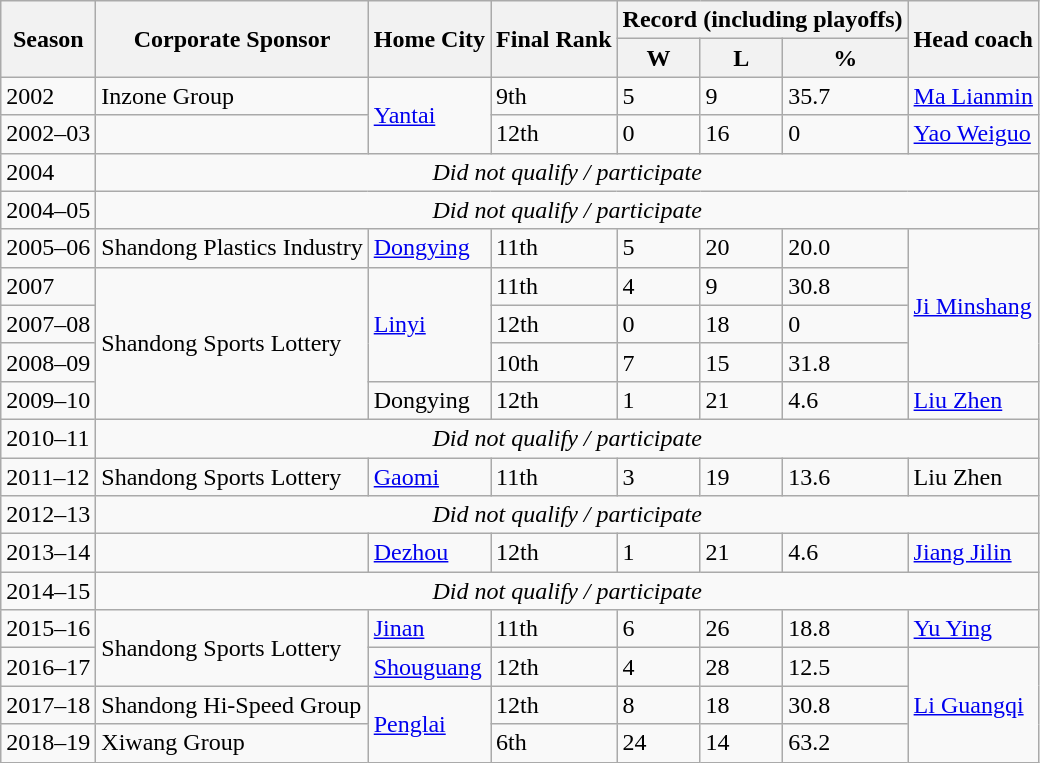<table class="wikitable sortable">
<tr>
<th rowspan=2>Season</th>
<th rowspan=2>Corporate Sponsor</th>
<th rowspan=2>Home City</th>
<th rowspan=2>Final Rank</th>
<th colspan=3>Record (including playoffs)</th>
<th rowspan=2>Head coach</th>
</tr>
<tr>
<th>W</th>
<th>L</th>
<th>%</th>
</tr>
<tr>
<td>2002</td>
<td>Inzone Group</td>
<td rowspan=2><a href='#'>Yantai</a></td>
<td>9th</td>
<td>5</td>
<td>9</td>
<td>35.7</td>
<td><a href='#'>Ma Lianmin</a></td>
</tr>
<tr>
<td>2002–03</td>
<td></td>
<td>12th</td>
<td>0</td>
<td>16</td>
<td>0</td>
<td><a href='#'>Yao Weiguo</a></td>
</tr>
<tr>
<td>2004</td>
<td colspan=7 align=middle><em>Did not qualify / participate</em></td>
</tr>
<tr>
<td>2004–05</td>
<td colspan=7 align=middle><em>Did not qualify / participate</em></td>
</tr>
<tr>
<td>2005–06</td>
<td>Shandong Plastics Industry</td>
<td><a href='#'>Dongying</a></td>
<td>11th</td>
<td>5</td>
<td>20</td>
<td>20.0</td>
<td rowspan=4><a href='#'>Ji Minshang</a></td>
</tr>
<tr>
<td>2007</td>
<td rowspan=4>Shandong Sports Lottery</td>
<td rowspan=3><a href='#'>Linyi</a></td>
<td>11th</td>
<td>4</td>
<td>9</td>
<td>30.8</td>
</tr>
<tr>
<td>2007–08</td>
<td>12th</td>
<td>0</td>
<td>18</td>
<td>0</td>
</tr>
<tr>
<td>2008–09</td>
<td>10th</td>
<td>7</td>
<td>15</td>
<td>31.8</td>
</tr>
<tr>
<td>2009–10</td>
<td>Dongying</td>
<td>12th</td>
<td>1</td>
<td>21</td>
<td>4.6</td>
<td><a href='#'>Liu Zhen</a></td>
</tr>
<tr>
<td>2010–11</td>
<td colspan=7 align=middle><em>Did not qualify / participate</em></td>
</tr>
<tr>
<td>2011–12</td>
<td>Shandong Sports Lottery</td>
<td><a href='#'>Gaomi</a></td>
<td>11th</td>
<td>3</td>
<td>19</td>
<td>13.6</td>
<td>Liu Zhen</td>
</tr>
<tr>
<td>2012–13</td>
<td colspan=7, align=middle><em>Did not qualify / participate</em></td>
</tr>
<tr>
<td>2013–14</td>
<td></td>
<td><a href='#'>Dezhou</a></td>
<td>12th</td>
<td>1</td>
<td>21</td>
<td>4.6</td>
<td><a href='#'>Jiang Jilin</a></td>
</tr>
<tr>
<td>2014–15</td>
<td colspan=7 align=middle><em>Did not qualify / participate</em></td>
</tr>
<tr>
<td>2015–16</td>
<td rowspan=2>Shandong Sports Lottery</td>
<td><a href='#'>Jinan</a></td>
<td>11th</td>
<td>6</td>
<td>26</td>
<td>18.8</td>
<td><a href='#'>Yu Ying</a></td>
</tr>
<tr>
<td>2016–17</td>
<td><a href='#'>Shouguang</a></td>
<td>12th</td>
<td>4</td>
<td>28</td>
<td>12.5</td>
<td rowspan=3><a href='#'>Li Guangqi</a></td>
</tr>
<tr>
<td>2017–18</td>
<td>Shandong Hi-Speed Group</td>
<td rowspan=2><a href='#'>Penglai</a></td>
<td>12th</td>
<td>8</td>
<td>18</td>
<td>30.8</td>
</tr>
<tr>
<td>2018–19</td>
<td>Xiwang Group</td>
<td>6th</td>
<td>24</td>
<td>14</td>
<td>63.2</td>
</tr>
</table>
